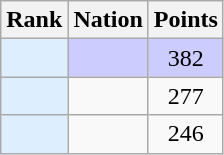<table class="wikitable sortable" style="text-align:center">
<tr>
<th>Rank</th>
<th>Nation</th>
<th>Points</th>
</tr>
<tr style="background-color:#ccccff">
<td bgcolor = DDEEFF></td>
<td align=left></td>
<td>382</td>
</tr>
<tr>
<td bgcolor = DDEEFF></td>
<td align=left></td>
<td>277</td>
</tr>
<tr>
<td bgcolor = DDEEFF></td>
<td align=left></td>
<td>246</td>
</tr>
</table>
